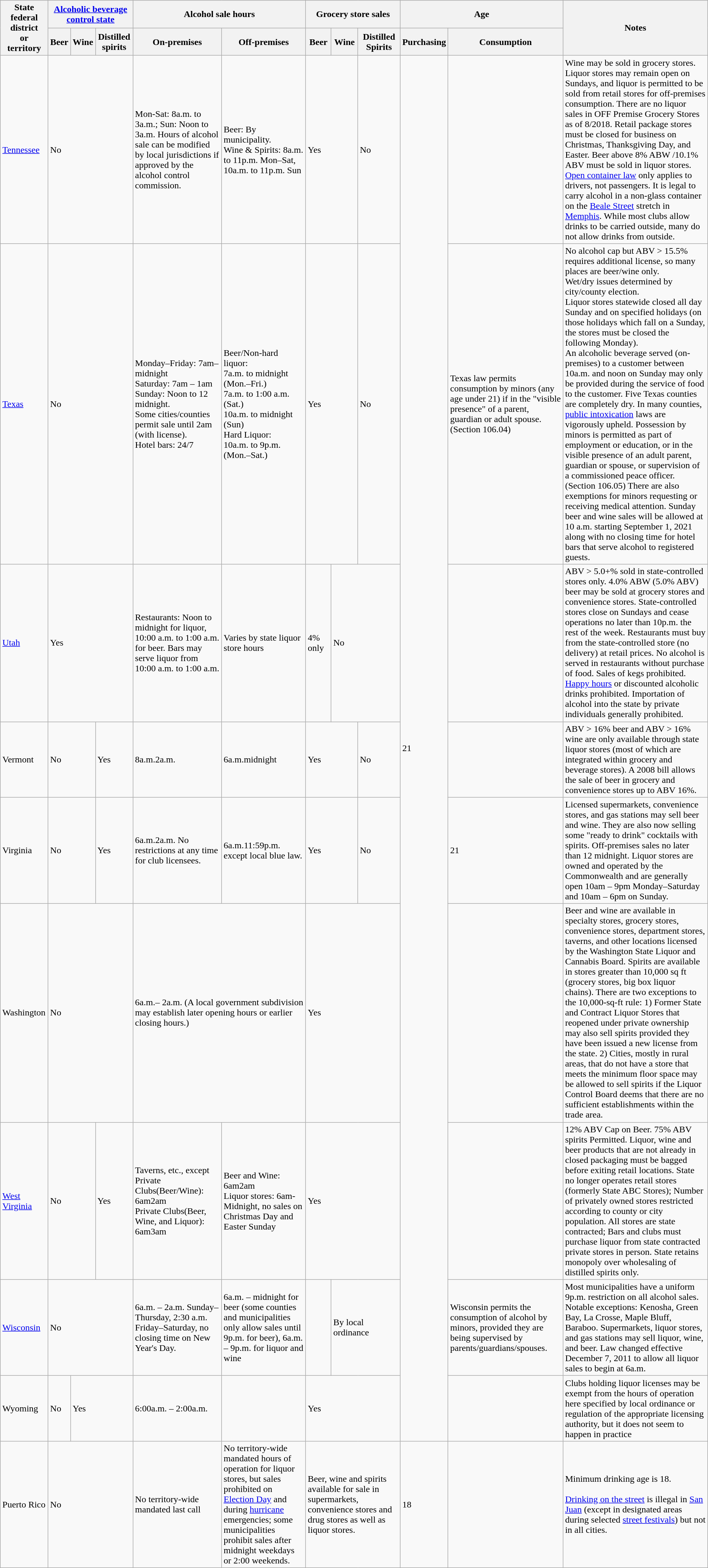<table class="wikitable sortable sticky-header-multi sort-under">
<tr>
<th rowspan="2">State<br>federal district<br> or territory</th>
<th colspan="3"><a href='#'>Alcoholic beverage control state</a></th>
<th colspan="2">Alcohol sale hours</th>
<th colspan="3">Grocery store sales</th>
<th colspan="2">Age</th>
<th rowspan="2" class="unsortable">Notes</th>
</tr>
<tr>
<th>Beer</th>
<th>Wine</th>
<th>Distilled spirits</th>
<th>On-premises</th>
<th>Off-premises</th>
<th>Beer</th>
<th>Wine</th>
<th>Distilled Spirits</th>
<th>Purchasing</th>
<th>Consumption</th>
</tr>
<tr>
<td><a href='#'>Tennessee</a></td>
<td colspan="3">No</td>
<td>Mon-Sat: 8a.m. to 3a.m.; Sun: Noon to 3a.m. Hours of alcohol sale can be modified by local jurisdictions if approved by the alcohol control commission.</td>
<td>Beer: By municipality.<br>Wine & Spirits: 8a.m. to 11p.m. Mon–Sat, 10a.m. to 11p.m. Sun</td>
<td colspan="2">Yes</td>
<td>No</td>
<td rowspan=9>21</td>
<td></td>
<td>Wine may be sold in grocery stores.  Liquor stores may remain open on Sundays, and liquor is permitted to be sold from retail stores for off-premises consumption. There are no liquor sales in OFF Premise Grocery Stores as of 8/2018. Retail package stores must be closed for business on Christmas, Thanksgiving Day, and Easter. Beer above 8% ABW /10.1% ABV must be sold in liquor stores. <a href='#'>Open container law</a> only applies to drivers, not passengers. It is legal to carry alcohol in a non-glass container on the <a href='#'>Beale Street</a> stretch in <a href='#'>Memphis</a>. While most clubs allow drinks to be carried outside, many do not allow drinks from outside.</td>
</tr>
<tr>
<td><a href='#'>Texas</a></td>
<td colspan="3">No</td>
<td>Monday–Friday: 7am–midnight<br>Saturday: 7am – 1am<br>Sunday: Noon to 12 midnight.<br>Some cities/counties permit sale until 2am (with license). <br>Hotel bars: 24/7</td>
<td>Beer/Non-hard liquor:<br> 7a.m. to midnight (Mon.–Fri.)<br>7a.m. to 1:00 a.m. (Sat.)<br>10a.m. to midnight (Sun)<br>Hard Liquor:<br>10a.m. to 9p.m. (Mon.–Sat.)</td>
<td colspan="2">Yes</td>
<td>No</td>
<td>Texas law permits consumption by minors (any age under 21) if in the "visible presence" of a parent, guardian or adult spouse. (Section 106.04)</td>
<td>No alcohol cap but ABV > 15.5% requires additional license, so many places are beer/wine only.<br>Wet/dry issues determined by city/county election.<br>Liquor stores statewide closed all day Sunday and on specified holidays (on those holidays which fall on a Sunday, the stores must be closed the following Monday).<br>An alcoholic beverage served (on-premises) to a customer between 10a.m. and noon on Sunday may only be provided during the service of food to the customer. Five Texas counties are completely dry. In many counties, <a href='#'>public intoxication</a> laws are vigorously upheld. Possession by minors is permitted as part of employment or education, or in the visible presence of an adult parent, guardian or spouse, or supervision of a commissioned peace officer. (Section 106.05) There are also exemptions for minors requesting or receiving medical attention. Sunday beer and wine sales will be allowed at 10 a.m. starting September 1, 2021 along with no closing time for hotel bars that serve alcohol to registered guests.</td>
</tr>
<tr>
<td><a href='#'>Utah</a></td>
<td colspan="3">Yes</td>
<td>Restaurants: Noon to midnight for liquor, 10:00 a.m. to 1:00 a.m. for beer. Bars may serve liquor from 10:00 a.m. to 1:00 a.m.</td>
<td>Varies by state liquor store hours</td>
<td>4% only</td>
<td colspan="2">No</td>
<td></td>
<td>ABV > 5.0+% sold in state-controlled stores only. 4.0% ABW (5.0% ABV) beer may be sold at grocery stores and convenience stores. State-controlled stores close on Sundays and cease operations no later than 10p.m. the rest of the week. Restaurants must buy from the state-controlled store (no delivery) at retail prices. No alcohol is served in restaurants without purchase of food. Sales of kegs prohibited. <a href='#'>Happy hours</a> or discounted alcoholic drinks prohibited. Importation of alcohol into the state by private individuals generally prohibited.</td>
</tr>
<tr>
<td>Vermont</td>
<td colspan="2">No</td>
<td>Yes</td>
<td>8a.m.2a.m.</td>
<td>6a.m.midnight</td>
<td colspan="2">Yes</td>
<td>No</td>
<td></td>
<td>ABV > 16% beer and ABV > 16% wine are only available through state liquor stores (most of which are integrated within grocery and beverage stores). A 2008 bill allows the sale of beer in grocery and convenience stores up to ABV 16%.</td>
</tr>
<tr>
<td>Virginia</td>
<td colspan="2">No</td>
<td>Yes</td>
<td>6a.m.2a.m. No restrictions at any time for club licensees.</td>
<td>6a.m.11:59p.m. except local blue law.</td>
<td colspan="2">Yes</td>
<td>No</td>
<td>21</td>
<td>Licensed supermarkets, convenience stores, and gas stations may sell beer and wine. They are also now selling some "ready to drink" cocktails with spirits. Off-premises sales no later than 12 midnight. Liquor stores are owned and operated by the Commonwealth and are generally open 10am – 9pm Monday–Saturday and 10am – 6pm on Sunday.</td>
</tr>
<tr>
<td>Washington</td>
<td colspan="3">No</td>
<td colspan="2">6a.m.– 2a.m. (A local government subdivision may establish later opening hours or earlier closing hours.)</td>
<td colspan="3">Yes</td>
<td></td>
<td>Beer and wine are available in specialty stores, grocery stores, convenience stores, department stores, taverns, and other locations licensed by the Washington State Liquor and Cannabis Board. Spirits are available in stores greater than 10,000 sq ft (grocery stores, big box liquor chains). There are two exceptions to the 10,000-sq-ft rule: 1) Former State and Contract Liquor Stores that reopened under private ownership may also sell spirits provided they have been issued a new license from the state. 2) Cities, mostly in rural areas, that do not have a store that meets the minimum floor space may be allowed to sell spirits if the Liquor Control Board deems that there are no sufficient establishments within the trade area.</td>
</tr>
<tr>
<td><a href='#'>West Virginia</a></td>
<td colspan="2">No</td>
<td>Yes</td>
<td>Taverns, etc., except Private Clubs(Beer/Wine): 6am2am<br>Private Clubs(Beer, Wine, and Liquor): 6am3am </td>
<td>Beer and Wine: 6am2am<br>Liquor stores: 6am-Midnight, no sales on Christmas Day and Easter Sunday</td>
<td colspan="3">Yes</td>
<td></td>
<td>12% ABV Cap on Beer.  75% ABV spirits Permitted.  Liquor, wine and beer products that are not already in closed packaging must be bagged before exiting retail locations.  State no longer operates retail stores (formerly State ABC Stores); Number of privately owned stores restricted according to county or city population. All stores are state contracted; Bars and clubs must purchase liquor from state contracted private stores in person. State retains monopoly over wholesaling of distilled spirits only.</td>
</tr>
<tr>
<td><a href='#'>Wisconsin</a></td>
<td colspan="3">No</td>
<td>6a.m. – 2a.m. Sunday–Thursday, 2:30 a.m. Friday–Saturday, no closing time on New Year's Day.</td>
<td>6a.m. – midnight for beer (some counties and municipalities only allow sales until 9p.m. for beer), 6a.m. – 9p.m. for liquor and wine</td>
<td></td>
<td colspan="2">By local ordinance</td>
<td>Wisconsin permits the consumption of alcohol by minors, provided they are being supervised by parents/guardians/spouses.</td>
<td>Most municipalities have a uniform 9p.m. restriction on all alcohol sales. Notable exceptions: Kenosha, Green Bay, La Crosse, Maple Bluff, Baraboo. Supermarkets, liquor stores, and gas stations may sell liquor, wine, and beer. Law changed effective December 7, 2011 to allow all liquor sales to begin at 6a.m.</td>
</tr>
<tr>
<td>Wyoming</td>
<td>No</td>
<td colspan="2">Yes</td>
<td>6:00a.m. – 2:00a.m.</td>
<td></td>
<td colspan="3">Yes</td>
<td></td>
<td>Clubs holding liquor licenses may be exempt from the hours of operation here specified by local ordinance or regulation of the appropriate licensing authority, but it does not seem to happen in practice</td>
</tr>
<tr>
<td>Puerto Rico</td>
<td colspan="3">No</td>
<td>No territory-wide mandated last call</td>
<td>No territory-wide mandated hours of operation for liquor stores, but sales prohibited on <a href='#'>Election Day</a> and during <a href='#'>hurricane</a> emergencies; some municipalities prohibit sales after midnight weekdays or 2:00 weekends.</td>
<td colspan="3">Beer, wine and spirits available for sale in supermarkets, convenience stores and drug stores as well as liquor stores.</td>
<td>18</td>
<td></td>
<td>Minimum drinking age is 18.<br><br><a href='#'>Drinking on the street</a> is illegal in <a href='#'>San Juan</a> (except in designated areas during selected <a href='#'>street festivals</a>) but not in all cities.</td>
</tr>
</table>
